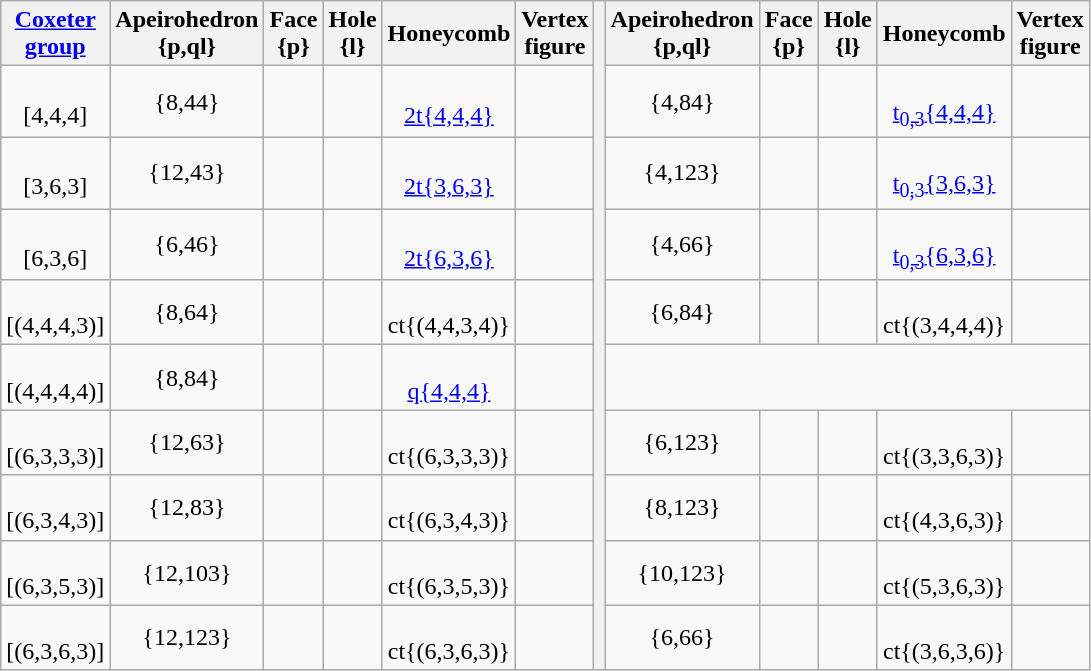<table class=wikitable>
<tr>
<th><a href='#'>Coxeter<br>group</a></th>
<th>Apeirohedron<br>{p,ql}</th>
<th>Face<br>{p}</th>
<th>Hole<br>{l}</th>
<th>Honeycomb</th>
<th>Vertex<br>figure</th>
<th rowspan=10></th>
<th>Apeirohedron<br>{p,ql}</th>
<th>Face<br>{p}</th>
<th>Hole<br>{l}</th>
<th>Honeycomb</th>
<th>Vertex<br>figure</th>
</tr>
<tr align=center>
<td><br>[4,4,4]</td>
<td>{8,44}</td>
<td></td>
<td></td>
<td><br><a href='#'>2t{4,4,4}</a></td>
<td></td>
<td>{4,84}</td>
<td></td>
<td></td>
<td><br><a href='#'>t<sub>0,3</sub>{4,4,4}</a></td>
<td></td>
</tr>
<tr align=center>
<td><br>[3,6,3]</td>
<td>{12,43}</td>
<td></td>
<td></td>
<td><br><a href='#'>2t{3,6,3}</a></td>
<td></td>
<td>{4,123}</td>
<td></td>
<td></td>
<td><br><a href='#'>t<sub>0,3</sub>{3,6,3}</a></td>
<td></td>
</tr>
<tr align=center>
<td><br>[6,3,6]</td>
<td>{6,46}</td>
<td></td>
<td></td>
<td><br><a href='#'>2t{6,3,6}</a></td>
<td></td>
<td>{4,66}</td>
<td></td>
<td></td>
<td><br><a href='#'>t<sub>0,3</sub>{6,3,6}</a></td>
<td></td>
</tr>
<tr align=center>
<td><br>[(4,4,4,3)]</td>
<td>{8,64}</td>
<td></td>
<td></td>
<td><br>ct{(4,4,3,4)}</td>
<td></td>
<td>{6,84}</td>
<td></td>
<td></td>
<td><br>ct{(3,4,4,4)}</td>
<td></td>
</tr>
<tr align=center>
<td><br>[(4,4,4,4)]</td>
<td>{8,84}</td>
<td></td>
<td></td>
<td><br><a href='#'>q{4,4,4}</a></td>
<td></td>
</tr>
<tr align=center>
<td><br>[(6,3,3,3)]</td>
<td>{12,63}</td>
<td></td>
<td></td>
<td><br>ct{(6,3,3,3)}</td>
<td></td>
<td>{6,123}</td>
<td></td>
<td></td>
<td><br>ct{(3,3,6,3)}</td>
<td></td>
</tr>
<tr align=center>
<td><br>[(6,3,4,3)]</td>
<td>{12,83}</td>
<td></td>
<td></td>
<td><br>ct{(6,3,4,3)}</td>
<td></td>
<td>{8,123}</td>
<td></td>
<td></td>
<td><br>ct{(4,3,6,3)}</td>
<td></td>
</tr>
<tr align=center>
<td><br>[(6,3,5,3)]</td>
<td>{12,103}</td>
<td></td>
<td></td>
<td><br>ct{(6,3,5,3)}</td>
<td></td>
<td>{10,123}</td>
<td></td>
<td></td>
<td><br>ct{(5,3,6,3)}</td>
<td></td>
</tr>
<tr align=center>
<td><br>[(6,3,6,3)]</td>
<td>{12,123}</td>
<td></td>
<td></td>
<td><br>ct{(6,3,6,3)}</td>
<td></td>
<td>{6,66}</td>
<td></td>
<td></td>
<td><br>ct{(3,6,3,6)}</td>
<td></td>
</tr>
</table>
